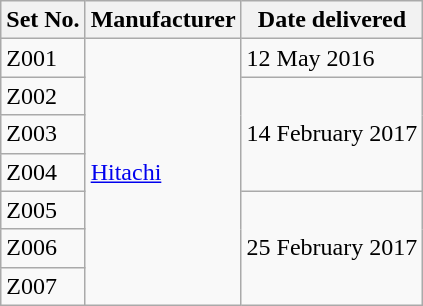<table class="wikitable">
<tr>
<th>Set No.</th>
<th>Manufacturer</th>
<th>Date delivered</th>
</tr>
<tr>
<td>Z001</td>
<td rowspan="7"><a href='#'>Hitachi</a></td>
<td>12 May 2016</td>
</tr>
<tr>
<td>Z002</td>
<td rowspan="3">14 February 2017</td>
</tr>
<tr>
<td>Z003</td>
</tr>
<tr>
<td>Z004</td>
</tr>
<tr>
<td>Z005</td>
<td rowspan="3">25 February 2017</td>
</tr>
<tr>
<td>Z006</td>
</tr>
<tr>
<td>Z007</td>
</tr>
</table>
